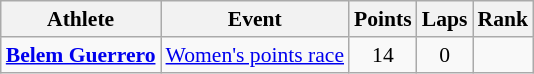<table class=wikitable style="font-size:90%">
<tr>
<th>Athlete</th>
<th>Event</th>
<th>Points</th>
<th>Laps</th>
<th>Rank</th>
</tr>
<tr align=center>
<td align=left><strong><a href='#'>Belem Guerrero</a></strong></td>
<td align=left><a href='#'>Women's points race</a></td>
<td>14</td>
<td>0</td>
<td></td>
</tr>
</table>
